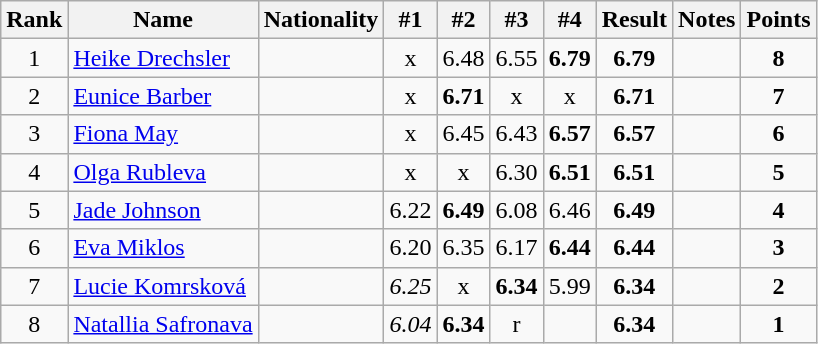<table class="wikitable sortable" style="text-align:center">
<tr>
<th>Rank</th>
<th>Name</th>
<th>Nationality</th>
<th>#1</th>
<th>#2</th>
<th>#3</th>
<th>#4</th>
<th>Result</th>
<th>Notes</th>
<th>Points</th>
</tr>
<tr>
<td>1</td>
<td align=left><a href='#'>Heike Drechsler</a></td>
<td align=left></td>
<td>x</td>
<td>6.48</td>
<td>6.55</td>
<td><strong>6.79</strong></td>
<td><strong>6.79</strong></td>
<td></td>
<td><strong>8</strong></td>
</tr>
<tr>
<td>2</td>
<td align=left><a href='#'>Eunice Barber</a></td>
<td align=left></td>
<td>x</td>
<td><strong>6.71</strong></td>
<td>x</td>
<td>x</td>
<td><strong>6.71</strong></td>
<td></td>
<td><strong>7</strong></td>
</tr>
<tr>
<td>3</td>
<td align=left><a href='#'>Fiona May</a></td>
<td align=left></td>
<td>x</td>
<td>6.45</td>
<td>6.43</td>
<td><strong>6.57</strong></td>
<td><strong>6.57</strong></td>
<td></td>
<td><strong>6</strong></td>
</tr>
<tr>
<td>4</td>
<td align=left><a href='#'>Olga Rubleva</a></td>
<td align=left></td>
<td>x</td>
<td>x</td>
<td>6.30</td>
<td><strong>6.51</strong></td>
<td><strong>6.51</strong></td>
<td></td>
<td><strong>5</strong></td>
</tr>
<tr>
<td>5</td>
<td align=left><a href='#'>Jade Johnson</a></td>
<td align=left></td>
<td>6.22</td>
<td><strong>6.49</strong></td>
<td>6.08</td>
<td>6.46</td>
<td><strong>6.49</strong></td>
<td></td>
<td><strong>4</strong></td>
</tr>
<tr>
<td>6</td>
<td align=left><a href='#'>Eva Miklos</a></td>
<td align=left></td>
<td>6.20</td>
<td>6.35</td>
<td>6.17</td>
<td><strong>6.44</strong></td>
<td><strong>6.44</strong></td>
<td></td>
<td><strong>3</strong></td>
</tr>
<tr>
<td>7</td>
<td align=left><a href='#'>Lucie Komrsková</a></td>
<td align=left></td>
<td><em>6.25</em></td>
<td>x</td>
<td><strong>6.34</strong></td>
<td>5.99</td>
<td><strong>6.34</strong></td>
<td></td>
<td><strong>2</strong></td>
</tr>
<tr>
<td>8</td>
<td align=left><a href='#'>Natallia Safronava</a></td>
<td align=left></td>
<td><em>6.04</em></td>
<td><strong>6.34</strong></td>
<td>r</td>
<td></td>
<td><strong>6.34</strong></td>
<td></td>
<td><strong>1</strong></td>
</tr>
</table>
